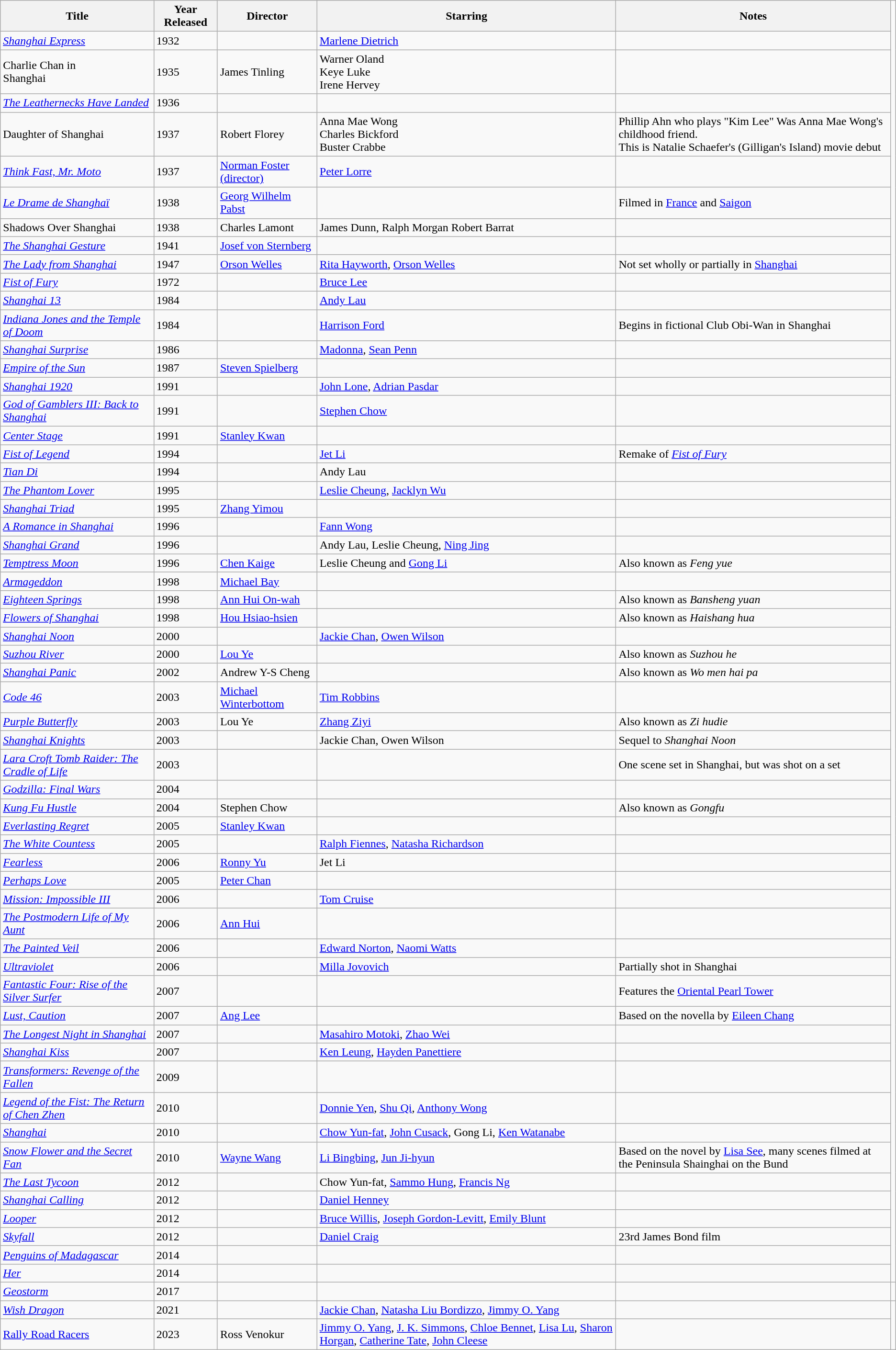<table class="wikitable">
<tr>
<th>Title</th>
<th>Year Released</th>
<th>Director</th>
<th>Starring</th>
<th>Notes</th>
</tr>
<tr>
<td><em><a href='#'>Shanghai Express</a></em></td>
<td>1932</td>
<td></td>
<td><a href='#'>Marlene Dietrich</a></td>
<td></td>
</tr>
<tr>
<td>Charlie Chan in<br>Shanghai</td>
<td>1935</td>
<td>James Tinling</td>
<td>Warner Oland<br>Keye Luke<br>Irene Hervey</td>
<td></td>
</tr>
<tr>
<td><em><a href='#'>The Leathernecks Have Landed</a></em></td>
<td>1936</td>
<td></td>
<td></td>
<td></td>
</tr>
<tr>
<td>Daughter of Shanghai</td>
<td>1937</td>
<td>Robert Florey</td>
<td>Anna Mae Wong<br>Charles Bickford<br>Buster Crabbe</td>
<td>Phillip Ahn who plays "Kim Lee"  Was Anna Mae Wong's childhood friend.<br>This is Natalie Schaefer's (Gilligan's Island) movie debut</td>
</tr>
<tr>
<td><em><a href='#'>Think Fast, Mr. Moto</a></em></td>
<td>1937</td>
<td><a href='#'>Norman Foster (director)</a></td>
<td><a href='#'>Peter Lorre</a></td>
<td></td>
</tr>
<tr>
<td><em><a href='#'>Le Drame de Shanghaï</a></em></td>
<td>1938</td>
<td><a href='#'>Georg Wilhelm Pabst</a></td>
<td></td>
<td>Filmed in <a href='#'>France</a> and <a href='#'>Saigon</a></td>
</tr>
<tr>
<td>Shadows Over Shanghai</td>
<td>1938</td>
<td>Charles Lamont</td>
<td>James Dunn, Ralph Morgan Robert Barrat</td>
<td></td>
</tr>
<tr>
<td><em><a href='#'>The Shanghai Gesture</a></em></td>
<td>1941</td>
<td><a href='#'>Josef von Sternberg</a></td>
<td></td>
<td></td>
</tr>
<tr>
<td><em><a href='#'>The Lady from Shanghai</a></em></td>
<td>1947</td>
<td><a href='#'>Orson Welles</a></td>
<td><a href='#'>Rita Hayworth</a>, <a href='#'>Orson Welles</a></td>
<td>Not set wholly or partially in <a href='#'>Shanghai</a></td>
</tr>
<tr>
<td><em><a href='#'>Fist of Fury</a></em></td>
<td>1972</td>
<td></td>
<td><a href='#'>Bruce Lee</a></td>
<td></td>
</tr>
<tr>
<td><em><a href='#'>Shanghai 13</a></em></td>
<td>1984</td>
<td></td>
<td><a href='#'>Andy Lau</a></td>
<td></td>
</tr>
<tr>
<td><em><a href='#'>Indiana Jones and the Temple of Doom</a></em></td>
<td>1984</td>
<td></td>
<td><a href='#'>Harrison Ford</a></td>
<td>Begins in fictional Club Obi-Wan in Shanghai</td>
</tr>
<tr>
<td><em><a href='#'>Shanghai Surprise</a></em></td>
<td>1986</td>
<td></td>
<td><a href='#'>Madonna</a>, <a href='#'>Sean Penn</a></td>
<td></td>
</tr>
<tr>
<td><em><a href='#'>Empire of the Sun</a></em></td>
<td>1987</td>
<td><a href='#'>Steven Spielberg</a></td>
<td></td>
<td></td>
</tr>
<tr>
<td><em><a href='#'>Shanghai 1920</a></em></td>
<td>1991</td>
<td></td>
<td><a href='#'>John Lone</a>, <a href='#'>Adrian Pasdar</a></td>
<td></td>
</tr>
<tr>
<td><em><a href='#'>God of Gamblers III: Back to Shanghai</a></em></td>
<td>1991</td>
<td></td>
<td><a href='#'>Stephen Chow</a></td>
<td></td>
</tr>
<tr>
<td><em><a href='#'>Center Stage</a></em></td>
<td>1991</td>
<td><a href='#'>Stanley Kwan</a></td>
<td></td>
<td></td>
</tr>
<tr>
<td><em><a href='#'>Fist of Legend</a></em></td>
<td>1994</td>
<td></td>
<td><a href='#'>Jet Li</a></td>
<td>Remake of <em><a href='#'>Fist of Fury</a></em></td>
</tr>
<tr>
<td><em><a href='#'>Tian Di</a></em></td>
<td>1994</td>
<td></td>
<td>Andy Lau</td>
<td></td>
</tr>
<tr>
<td><em><a href='#'>The Phantom Lover</a></em></td>
<td>1995</td>
<td></td>
<td><a href='#'>Leslie Cheung</a>, <a href='#'>Jacklyn Wu</a></td>
<td></td>
</tr>
<tr>
<td><em><a href='#'>Shanghai Triad</a></em></td>
<td>1995</td>
<td><a href='#'>Zhang Yimou</a></td>
<td></td>
<td></td>
</tr>
<tr>
<td><em><a href='#'>A Romance in Shanghai</a></em></td>
<td>1996</td>
<td></td>
<td><a href='#'>Fann Wong</a></td>
<td></td>
</tr>
<tr>
<td><em><a href='#'>Shanghai Grand</a></em></td>
<td>1996</td>
<td></td>
<td>Andy Lau, Leslie Cheung, <a href='#'>Ning Jing</a></td>
<td></td>
</tr>
<tr>
<td><em><a href='#'>Temptress Moon</a></em></td>
<td>1996</td>
<td><a href='#'>Chen Kaige</a></td>
<td>Leslie Cheung and <a href='#'>Gong Li</a></td>
<td>Also known as <em>Feng yue</em></td>
</tr>
<tr>
<td><em><a href='#'>Armageddon</a></em></td>
<td>1998</td>
<td><a href='#'>Michael Bay</a></td>
<td></td>
<td></td>
</tr>
<tr>
<td><em><a href='#'>Eighteen Springs</a></em></td>
<td>1998</td>
<td><a href='#'>Ann Hui On-wah</a></td>
<td></td>
<td>Also known as <em>Bansheng yuan</em></td>
</tr>
<tr>
<td><em><a href='#'>Flowers of Shanghai</a></em></td>
<td>1998</td>
<td><a href='#'>Hou Hsiao-hsien</a></td>
<td></td>
<td>Also known as <em>Haishang hua</em></td>
</tr>
<tr>
<td><em><a href='#'>Shanghai Noon</a></em></td>
<td>2000</td>
<td></td>
<td><a href='#'>Jackie Chan</a>, <a href='#'>Owen Wilson</a></td>
<td></td>
</tr>
<tr>
<td><em><a href='#'>Suzhou River</a></em></td>
<td>2000</td>
<td><a href='#'>Lou Ye</a></td>
<td></td>
<td>Also known as <em>Suzhou he</em></td>
</tr>
<tr>
<td><em><a href='#'>Shanghai Panic</a></em></td>
<td>2002</td>
<td>Andrew Y-S Cheng</td>
<td></td>
<td>Also known as <em>Wo men hai pa</em></td>
</tr>
<tr>
<td><em><a href='#'>Code 46</a></em></td>
<td>2003</td>
<td><a href='#'>Michael Winterbottom</a></td>
<td><a href='#'>Tim Robbins</a></td>
<td></td>
</tr>
<tr>
<td><em><a href='#'>Purple Butterfly</a></em></td>
<td>2003</td>
<td>Lou Ye</td>
<td><a href='#'>Zhang Ziyi</a></td>
<td>Also known as <em>Zi hudie</em></td>
</tr>
<tr>
<td><em><a href='#'>Shanghai Knights</a></em></td>
<td>2003</td>
<td></td>
<td>Jackie Chan, Owen Wilson</td>
<td>Sequel to <em>Shanghai Noon</em></td>
</tr>
<tr>
<td><em><a href='#'>Lara Croft Tomb Raider: The Cradle of Life</a></em></td>
<td>2003</td>
<td></td>
<td></td>
<td>One scene set in Shanghai, but was shot on a set</td>
</tr>
<tr>
<td><em><a href='#'>Godzilla: Final Wars</a></em></td>
<td>2004</td>
<td></td>
<td></td>
<td></td>
</tr>
<tr>
<td><em><a href='#'>Kung Fu Hustle</a></em></td>
<td>2004</td>
<td>Stephen Chow</td>
<td></td>
<td>Also known as <em>Gongfu</em></td>
</tr>
<tr>
<td><em><a href='#'>Everlasting Regret</a></em></td>
<td>2005</td>
<td><a href='#'>Stanley Kwan</a></td>
<td></td>
<td></td>
</tr>
<tr>
<td><em><a href='#'>The White Countess</a></em></td>
<td>2005</td>
<td></td>
<td><a href='#'>Ralph Fiennes</a>, <a href='#'>Natasha Richardson</a></td>
<td></td>
</tr>
<tr>
<td><em><a href='#'>Fearless</a></em></td>
<td>2006</td>
<td><a href='#'>Ronny Yu</a></td>
<td>Jet Li</td>
<td></td>
</tr>
<tr>
<td><em><a href='#'>Perhaps Love</a></em></td>
<td>2005</td>
<td><a href='#'>Peter Chan</a></td>
<td></td>
<td></td>
</tr>
<tr>
<td><em><a href='#'>Mission: Impossible III</a></em></td>
<td>2006</td>
<td></td>
<td><a href='#'>Tom Cruise</a></td>
<td></td>
</tr>
<tr>
<td><em><a href='#'>The Postmodern Life of My Aunt</a></em></td>
<td>2006</td>
<td><a href='#'>Ann Hui</a></td>
<td></td>
<td></td>
</tr>
<tr>
<td><em><a href='#'>The Painted Veil</a></em></td>
<td>2006</td>
<td></td>
<td><a href='#'>Edward Norton</a>, <a href='#'>Naomi Watts</a></td>
<td></td>
</tr>
<tr>
<td><em><a href='#'>Ultraviolet</a></em></td>
<td>2006</td>
<td></td>
<td><a href='#'>Milla Jovovich</a></td>
<td>Partially shot in Shanghai</td>
</tr>
<tr>
<td><em><a href='#'>Fantastic Four: Rise of the Silver Surfer</a></em></td>
<td>2007</td>
<td></td>
<td></td>
<td>Features the <a href='#'>Oriental Pearl Tower</a></td>
</tr>
<tr>
<td><em><a href='#'>Lust, Caution</a></em></td>
<td>2007</td>
<td><a href='#'>Ang Lee</a></td>
<td></td>
<td>Based on the novella by <a href='#'>Eileen Chang</a></td>
</tr>
<tr>
<td><em><a href='#'>The Longest Night in Shanghai</a></em></td>
<td>2007</td>
<td></td>
<td><a href='#'>Masahiro Motoki</a>, <a href='#'>Zhao Wei</a></td>
<td></td>
</tr>
<tr>
<td><em><a href='#'>Shanghai Kiss</a></em></td>
<td>2007</td>
<td></td>
<td><a href='#'>Ken Leung</a>, <a href='#'>Hayden Panettiere</a></td>
<td></td>
</tr>
<tr>
<td><em><a href='#'>Transformers: Revenge of the Fallen</a></em></td>
<td>2009</td>
<td></td>
<td></td>
<td></td>
</tr>
<tr>
<td><em><a href='#'>Legend of the Fist: The Return of Chen Zhen</a></em></td>
<td>2010</td>
<td></td>
<td><a href='#'>Donnie Yen</a>, <a href='#'>Shu Qi</a>, <a href='#'>Anthony Wong</a></td>
<td></td>
</tr>
<tr>
<td><em><a href='#'>Shanghai</a></em></td>
<td>2010</td>
<td></td>
<td><a href='#'>Chow Yun-fat</a>, <a href='#'>John Cusack</a>, Gong Li, <a href='#'>Ken Watanabe</a></td>
<td></td>
</tr>
<tr>
<td><em><a href='#'>Snow Flower and the Secret Fan</a></em></td>
<td>2010</td>
<td><a href='#'>Wayne Wang</a></td>
<td><a href='#'>Li Bingbing</a>, <a href='#'>Jun Ji-hyun</a></td>
<td>Based on the novel by <a href='#'>Lisa See</a>, many scenes filmed at the Peninsula Shainghai on the Bund</td>
</tr>
<tr>
<td><em><a href='#'>The Last Tycoon</a></em></td>
<td>2012</td>
<td></td>
<td>Chow Yun-fat, <a href='#'>Sammo Hung</a>, <a href='#'>Francis Ng</a></td>
<td></td>
</tr>
<tr>
<td><em><a href='#'>Shanghai Calling</a></em></td>
<td>2012</td>
<td></td>
<td><a href='#'>Daniel Henney</a></td>
<td></td>
</tr>
<tr>
<td><em><a href='#'>Looper</a></em></td>
<td>2012</td>
<td></td>
<td><a href='#'>Bruce Willis</a>, <a href='#'>Joseph Gordon-Levitt</a>, <a href='#'>Emily Blunt</a></td>
<td></td>
</tr>
<tr>
<td><em><a href='#'>Skyfall</a></em></td>
<td>2012</td>
<td></td>
<td><a href='#'>Daniel Craig</a></td>
<td>23rd James Bond film</td>
</tr>
<tr>
<td><em><a href='#'>Penguins of Madagascar</a></em></td>
<td>2014</td>
<td></td>
<td></td>
<td></td>
</tr>
<tr>
<td><em><a href='#'>Her</a></em></td>
<td>2014</td>
<td></td>
<td></td>
<td></td>
</tr>
<tr>
<td><em><a href='#'>Geostorm</a></em></td>
<td>2017</td>
<td></td>
<td></td>
<td></td>
<td></td>
</tr>
<tr>
<td><em><a href='#'>Wish Dragon</a></em></td>
<td>2021</td>
<td></td>
<td><a href='#'>Jackie Chan</a>, <a href='#'>Natasha Liu Bordizzo</a>, <a href='#'>Jimmy O. Yang</a></td>
<td></td>
</tr>
<tr>
<td><a href='#'>Rally Road Racers</a></td>
<td>2023</td>
<td>Ross Venokur</td>
<td><a href='#'>Jimmy O. Yang</a>, <a href='#'>J. K. Simmons</a>, <a href='#'>Chloe Bennet</a>, <a href='#'>Lisa Lu</a>, <a href='#'>Sharon Horgan</a>, <a href='#'>Catherine Tate</a>, <a href='#'>John Cleese</a></td>
<td></td>
</tr>
</table>
